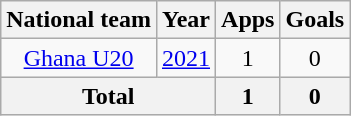<table class="wikitable" style="text-align:center">
<tr>
<th>National team</th>
<th>Year</th>
<th>Apps</th>
<th>Goals</th>
</tr>
<tr>
<td rowspan="1"><a href='#'>Ghana U20</a></td>
<td><a href='#'>2021</a></td>
<td>1</td>
<td>0</td>
</tr>
<tr>
<th colspan="2">Total</th>
<th>1</th>
<th>0</th>
</tr>
</table>
